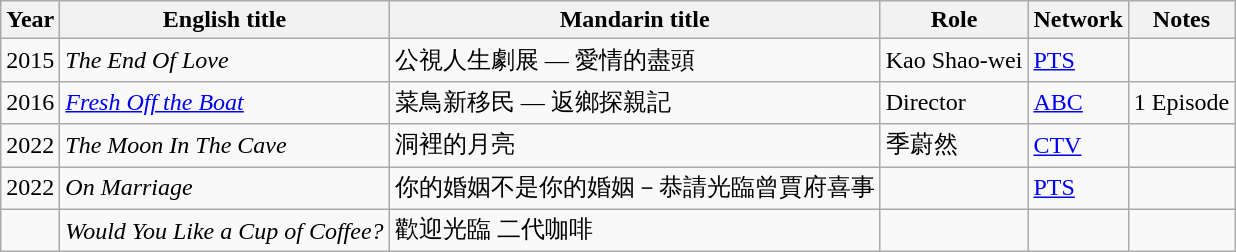<table class="wikitable sortable">
<tr>
<th>Year</th>
<th>English title</th>
<th>Mandarin title</th>
<th>Role</th>
<th>Network</th>
<th class="unsortable">Notes</th>
</tr>
<tr>
<td>2015</td>
<td><em>The End Of Love</em></td>
<td>公視人生劇展 — 愛情的盡頭</td>
<td>Kao Shao-wei</td>
<td><a href='#'>PTS</a></td>
<td></td>
</tr>
<tr>
<td>2016</td>
<td><em><a href='#'>Fresh Off the Boat</a></em></td>
<td>菜鳥新移民 — 返鄉探親記</td>
<td>Director</td>
<td><a href='#'>ABC</a></td>
<td>1 Episode</td>
</tr>
<tr>
<td>2022</td>
<td><em>The Moon In The Cave</em></td>
<td>洞裡的月亮</td>
<td>季蔚然</td>
<td><a href='#'>CTV</a></td>
<td></td>
</tr>
<tr>
<td>2022</td>
<td><em>On Marriage</em></td>
<td>你的婚姻不是你的婚姻－恭請光臨曾賈府喜事</td>
<td></td>
<td><a href='#'>PTS</a></td>
<td></td>
</tr>
<tr>
<td></td>
<td><em>Would You Like a Cup of Coffee?</em></td>
<td>歡迎光臨 二代咖啡</td>
<td></td>
<td></td>
<td></td>
</tr>
</table>
